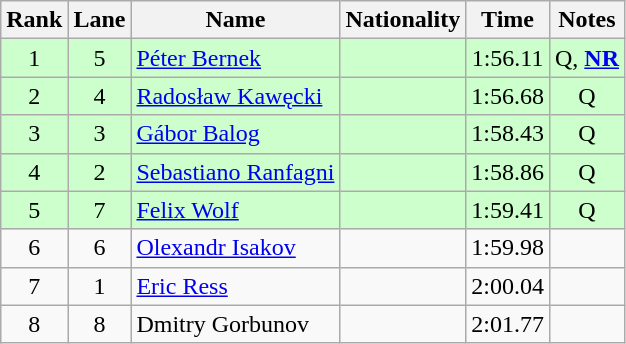<table class="wikitable sortable" style="text-align:center">
<tr>
<th>Rank</th>
<th>Lane</th>
<th>Name</th>
<th>Nationality</th>
<th>Time</th>
<th>Notes</th>
</tr>
<tr bgcolor=ccffcc>
<td>1</td>
<td>5</td>
<td align=left><a href='#'>Péter Bernek</a></td>
<td align=left></td>
<td>1:56.11</td>
<td>Q, <strong><a href='#'>NR</a></strong></td>
</tr>
<tr bgcolor=ccffcc>
<td>2</td>
<td>4</td>
<td align=left><a href='#'>Radosław Kawęcki</a></td>
<td align=left></td>
<td>1:56.68</td>
<td>Q</td>
</tr>
<tr bgcolor=ccffcc>
<td>3</td>
<td>3</td>
<td align=left><a href='#'>Gábor Balog</a></td>
<td align=left></td>
<td>1:58.43</td>
<td>Q</td>
</tr>
<tr bgcolor=ccffcc>
<td>4</td>
<td>2</td>
<td align=left><a href='#'>Sebastiano Ranfagni</a></td>
<td align=left></td>
<td>1:58.86</td>
<td>Q</td>
</tr>
<tr bgcolor=ccffcc>
<td>5</td>
<td>7</td>
<td align=left><a href='#'>Felix Wolf</a></td>
<td align=left></td>
<td>1:59.41</td>
<td>Q</td>
</tr>
<tr>
<td>6</td>
<td>6</td>
<td align=left><a href='#'>Olexandr Isakov</a></td>
<td align=left></td>
<td>1:59.98</td>
<td></td>
</tr>
<tr>
<td>7</td>
<td>1</td>
<td align=left><a href='#'>Eric Ress</a></td>
<td align=left></td>
<td>2:00.04</td>
<td></td>
</tr>
<tr>
<td>8</td>
<td>8</td>
<td align=left>Dmitry Gorbunov</td>
<td align=left></td>
<td>2:01.77</td>
<td></td>
</tr>
</table>
